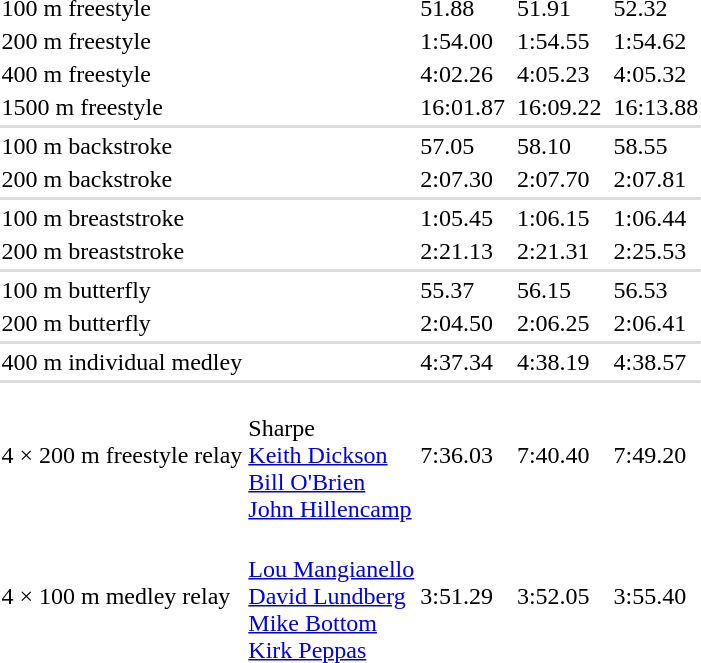<table>
<tr>
<td>100 m freestyle<br></td>
<td></td>
<td>51.88</td>
<td></td>
<td>51.91</td>
<td></td>
<td>52.32</td>
</tr>
<tr>
<td>200 m freestyle<br></td>
<td></td>
<td>1:54.00</td>
<td></td>
<td>1:54.55</td>
<td></td>
<td>1:54.62</td>
</tr>
<tr>
<td>400 m freestyle<br></td>
<td></td>
<td>4:02.26</td>
<td></td>
<td>4:05.23</td>
<td></td>
<td>4:05.32</td>
</tr>
<tr>
<td>1500 m freestyle<br></td>
<td></td>
<td>16:01.87</td>
<td></td>
<td>16:09.22</td>
<td></td>
<td>16:13.88</td>
</tr>
<tr bgcolor=#DDDDDD>
<td colspan=7></td>
</tr>
<tr>
<td>100 m backstroke<br></td>
<td></td>
<td>57.05</td>
<td></td>
<td>58.10</td>
<td></td>
<td>58.55</td>
</tr>
<tr>
<td>200 m backstroke<br></td>
<td></td>
<td>2:07.30</td>
<td></td>
<td>2:07.70</td>
<td></td>
<td>2:07.81</td>
</tr>
<tr bgcolor=#DDDDDD>
<td colspan=7></td>
</tr>
<tr>
<td>100 m breaststroke<br></td>
<td></td>
<td>1:05.45</td>
<td></td>
<td>1:06.15</td>
<td></td>
<td>1:06.44</td>
</tr>
<tr>
<td>200 m breaststroke<br></td>
<td></td>
<td>2:21.13</td>
<td></td>
<td>2:21.31</td>
<td></td>
<td>2:25.53</td>
</tr>
<tr bgcolor=#DDDDDD>
<td colspan=7></td>
</tr>
<tr>
<td>100 m butterfly<br></td>
<td></td>
<td>55.37</td>
<td></td>
<td>56.15</td>
<td></td>
<td>56.53</td>
</tr>
<tr>
<td>200 m butterfly<br></td>
<td></td>
<td>2:04.50</td>
<td></td>
<td>2:06.25</td>
<td></td>
<td>2:06.41</td>
</tr>
<tr bgcolor=#DDDDDD>
<td colspan=7></td>
</tr>
<tr>
<td>400 m individual medley<br></td>
<td></td>
<td>4:37.34</td>
<td></td>
<td>4:38.19</td>
<td></td>
<td>4:38.57</td>
</tr>
<tr bgcolor=#DDDDDD>
<td colspan=7></td>
</tr>
<tr>
<td>4 × 200 m freestyle relay<br></td>
<td><br>Sharpe<br><a href='#'>Keith Dickson</a><br><a href='#'>Bill O'Brien</a><br><a href='#'>John Hillencamp</a></td>
<td>7:36.03</td>
<td></td>
<td>7:40.40</td>
<td></td>
<td>7:49.20</td>
</tr>
<tr>
<td>4 × 100 m medley relay<br></td>
<td><br><a href='#'>Lou Mangianello</a><br><a href='#'>David Lundberg</a><br><a href='#'>Mike Bottom</a><br><a href='#'>Kirk Peppas</a></td>
<td>3:51.29</td>
<td></td>
<td>3:52.05</td>
<td></td>
<td>3:55.40</td>
</tr>
</table>
